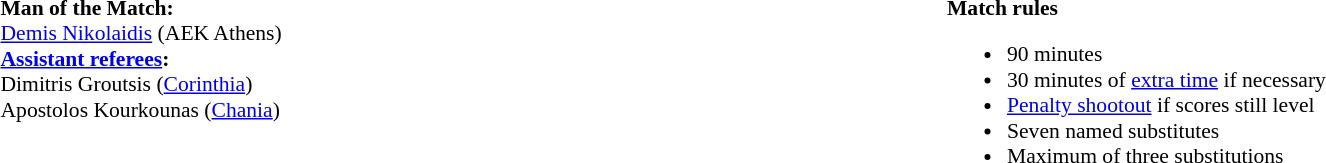<table width=100% style="font-size: 90%">
<tr>
<td width=50% valign=top><br><strong>Man of the Match:</strong>
<br><a href='#'>Demis Nikolaidis</a> (AEK Athens)<br><strong><a href='#'>Assistant referees</a>:</strong>
<br>Dimitris Groutsis (<a href='#'>Corinthia</a>)
<br>Apostolos Kourkounas (<a href='#'>Chania</a>)</td>
<td width=50% valign=top><br><strong>Match rules</strong><ul><li>90 minutes</li><li>30 minutes of <a href='#'>extra time</a> if necessary</li><li><a href='#'>Penalty shootout</a> if scores still level</li><li>Seven named substitutes</li><li>Maximum of three substitutions</li></ul></td>
</tr>
</table>
